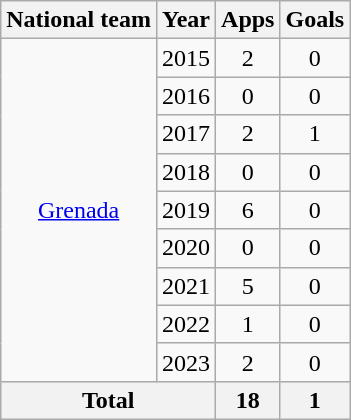<table class="wikitable" style="text-align:center">
<tr>
<th>National team</th>
<th>Year</th>
<th>Apps</th>
<th>Goals</th>
</tr>
<tr>
<td rowspan="9"><a href='#'>Grenada</a></td>
<td>2015</td>
<td>2</td>
<td>0</td>
</tr>
<tr>
<td>2016</td>
<td>0</td>
<td>0</td>
</tr>
<tr>
<td>2017</td>
<td>2</td>
<td>1</td>
</tr>
<tr>
<td>2018</td>
<td>0</td>
<td>0</td>
</tr>
<tr>
<td>2019</td>
<td>6</td>
<td>0</td>
</tr>
<tr>
<td>2020</td>
<td>0</td>
<td>0</td>
</tr>
<tr>
<td>2021</td>
<td>5</td>
<td>0</td>
</tr>
<tr>
<td>2022</td>
<td>1</td>
<td>0</td>
</tr>
<tr>
<td>2023</td>
<td>2</td>
<td>0</td>
</tr>
<tr>
<th colspan="2">Total</th>
<th>18</th>
<th>1</th>
</tr>
</table>
